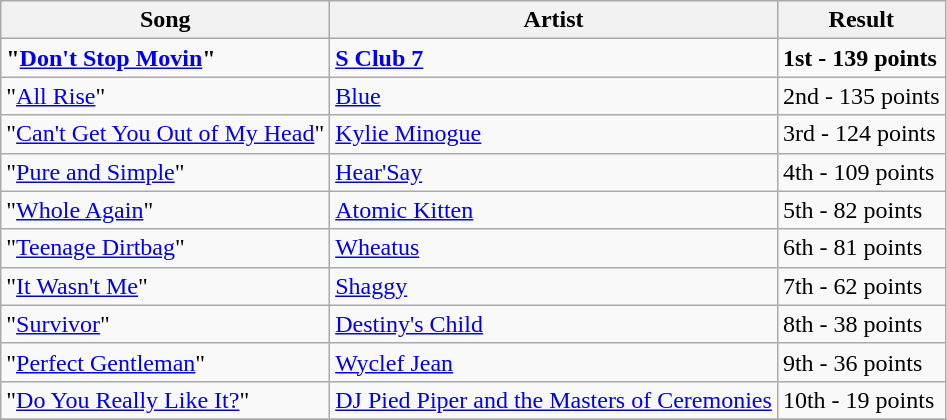<table class="wikitable">
<tr>
<th>Song</th>
<th>Artist</th>
<th>Result</th>
</tr>
<tr>
<td><strong>"<a href='#'>Don't Stop Movin</a>"</strong></td>
<td><strong><a href='#'>S Club 7</a></strong></td>
<td><strong>1st - 139 points</strong></td>
</tr>
<tr>
<td>"<a href='#'>All Rise</a>"</td>
<td><a href='#'>Blue</a></td>
<td>2nd - 135 points</td>
</tr>
<tr>
<td>"<a href='#'>Can't Get You Out of My Head</a>"</td>
<td><a href='#'>Kylie Minogue</a></td>
<td>3rd - 124 points</td>
</tr>
<tr>
<td>"<a href='#'>Pure and Simple</a>"</td>
<td><a href='#'>Hear'Say</a></td>
<td>4th - 109 points</td>
</tr>
<tr>
<td>"<a href='#'>Whole Again</a>"</td>
<td><a href='#'>Atomic Kitten</a></td>
<td>5th - 82 points</td>
</tr>
<tr>
<td>"<a href='#'>Teenage Dirtbag</a>"</td>
<td><a href='#'>Wheatus</a></td>
<td>6th - 81 points</td>
</tr>
<tr>
<td>"<a href='#'>It Wasn't Me</a>"</td>
<td><a href='#'>Shaggy</a></td>
<td>7th - 62 points</td>
</tr>
<tr>
<td>"<a href='#'>Survivor</a>"</td>
<td><a href='#'>Destiny's Child</a></td>
<td>8th - 38 points</td>
</tr>
<tr>
<td>"<a href='#'>Perfect Gentleman</a>"</td>
<td><a href='#'>Wyclef Jean</a></td>
<td>9th - 36 points</td>
</tr>
<tr>
<td>"<a href='#'>Do You Really Like It?</a>"</td>
<td><a href='#'>DJ Pied Piper and the Masters of Ceremonies</a></td>
<td>10th - 19 points</td>
</tr>
<tr>
</tr>
</table>
